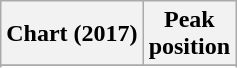<table class="wikitable plainrowheaders sortable" style="text-align:left;" style="text-align:center">
<tr>
<th scope="col">Chart (2017)</th>
<th scope="col">Peak<br>position</th>
</tr>
<tr>
</tr>
<tr>
</tr>
<tr>
</tr>
</table>
